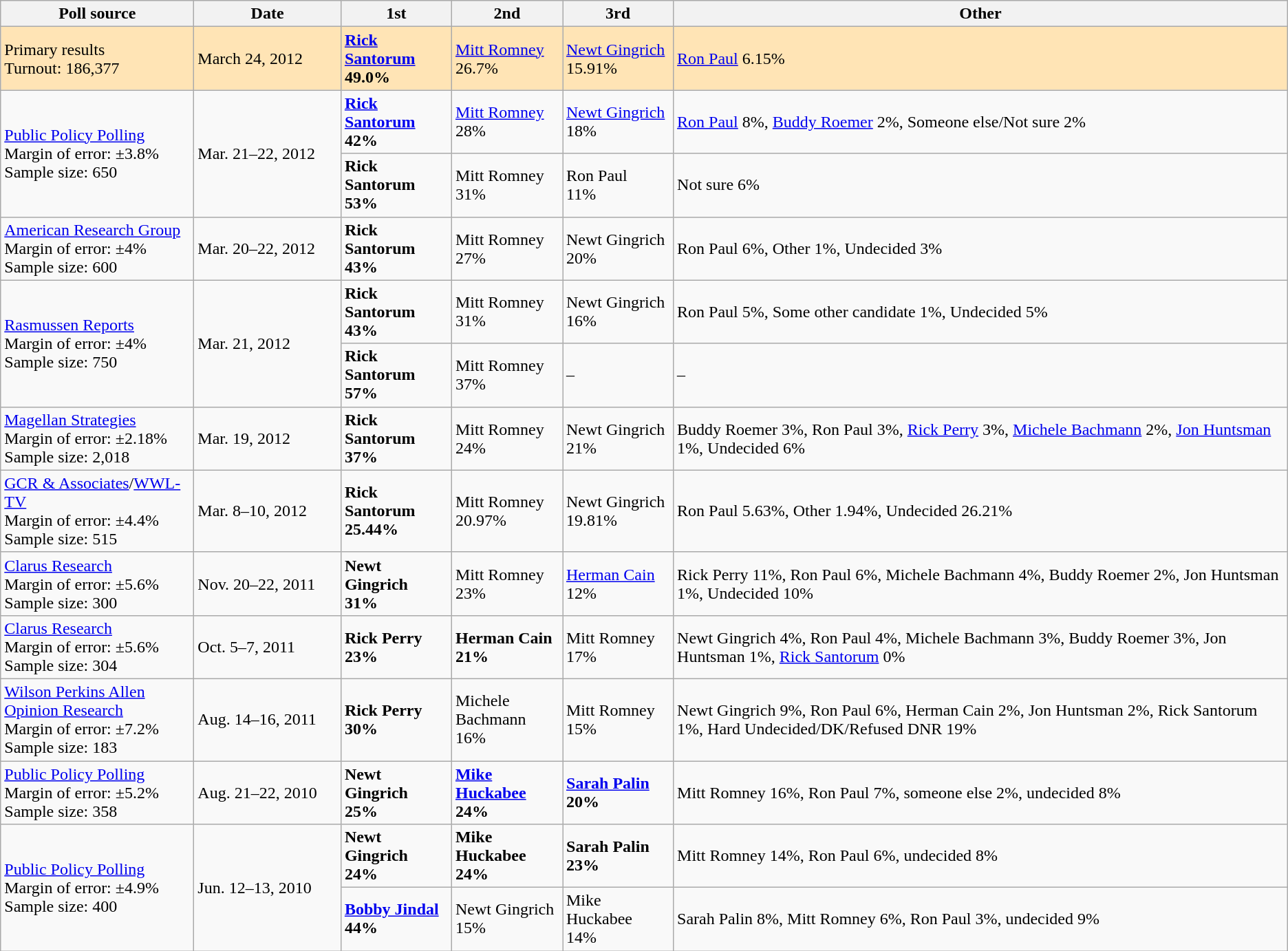<table class="wikitable">
<tr>
<th style="width:180px;">Poll source</th>
<th style="width:135px;">Date</th>
<th style="width:100px;">1st</th>
<th style="width:100px;">2nd</th>
<th style="width:100px;">3rd</th>
<th>Other</th>
</tr>
<tr style="background:Moccasin;">
<td>Primary results<br>Turnout: 186,377</td>
<td>March 24, 2012</td>
<td><strong><a href='#'>Rick Santorum</a> 49.0% </strong></td>
<td><a href='#'>Mitt Romney</a><br>26.7%</td>
<td><a href='#'>Newt Gingrich</a><br>15.91%</td>
<td><a href='#'>Ron Paul</a> 6.15%</td>
</tr>
<tr>
<td rowspan=2><a href='#'>Public Policy Polling</a><br>Margin of error: ±3.8%
<br>Sample size: 650</td>
<td rowspan=2>Mar. 21–22, 2012</td>
<td><strong><a href='#'>Rick Santorum</a><br>42%</strong></td>
<td><a href='#'>Mitt Romney</a><br>28%</td>
<td><a href='#'>Newt Gingrich</a><br>18%</td>
<td><a href='#'>Ron Paul</a> 8%, <a href='#'>Buddy Roemer</a> 2%, Someone else/Not sure 2%</td>
</tr>
<tr>
<td><strong>Rick Santorum<br>53%</strong></td>
<td>Mitt Romney<br>31%</td>
<td>Ron Paul<br>11%</td>
<td>Not sure 6%</td>
</tr>
<tr>
<td><a href='#'>American Research Group</a><br>Margin of error: ±4%
<br>Sample size: 600</td>
<td>Mar. 20–22, 2012</td>
<td><strong>Rick Santorum<br>43%</strong></td>
<td>Mitt Romney<br>27%</td>
<td>Newt Gingrich<br>20%</td>
<td>Ron Paul 6%, Other 1%, Undecided 3%</td>
</tr>
<tr>
<td rowspan=2><a href='#'>Rasmussen Reports</a><br>Margin of error: ±4%
<br>Sample size: 750</td>
<td rowspan=2>Mar. 21, 2012</td>
<td><strong>Rick Santorum<br>43%</strong></td>
<td>Mitt Romney<br>31%</td>
<td>Newt Gingrich<br>16%</td>
<td>Ron Paul 5%, Some other candidate 1%, Undecided 5%</td>
</tr>
<tr>
<td><strong>Rick Santorum<br>57%</strong></td>
<td>Mitt Romney<br>37%</td>
<td>–</td>
<td>–</td>
</tr>
<tr>
<td><a href='#'>Magellan Strategies</a><br>Margin of error: ±2.18%
<br>Sample size: 2,018</td>
<td>Mar. 19, 2012</td>
<td><strong>Rick Santorum<br>37%</strong></td>
<td>Mitt Romney<br>24%</td>
<td>Newt Gingrich<br>21%</td>
<td>Buddy Roemer 3%, Ron Paul 3%, <a href='#'>Rick Perry</a> 3%, <a href='#'>Michele Bachmann</a> 2%, <a href='#'>Jon Huntsman</a> 1%, Undecided 6%</td>
</tr>
<tr>
<td><a href='#'>GCR & Associates</a>/<a href='#'>WWL-TV</a><br>Margin of error: ±4.4%
<br>Sample size: 515</td>
<td>Mar. 8–10, 2012</td>
<td><strong>Rick Santorum<br>25.44%</strong></td>
<td>Mitt Romney<br>20.97%</td>
<td>Newt Gingrich<br>19.81%</td>
<td>Ron Paul 5.63%, Other 1.94%, Undecided 26.21%</td>
</tr>
<tr>
<td><a href='#'>Clarus Research</a><br>Margin of error: ±5.6%
<br>Sample size: 300</td>
<td>Nov. 20–22, 2011</td>
<td><strong>Newt Gingrich<br>31%</strong></td>
<td>Mitt Romney<br>23%</td>
<td><a href='#'>Herman Cain</a><br>12%</td>
<td>Rick Perry 11%, Ron Paul 6%, Michele Bachmann 4%, Buddy Roemer 2%, Jon Huntsman 1%, Undecided 10%</td>
</tr>
<tr>
<td><a href='#'>Clarus Research</a><br>Margin of error: ±5.6%
<br>Sample size: 304</td>
<td>Oct. 5–7, 2011</td>
<td><strong>Rick Perry<br>23%</strong></td>
<td><strong>Herman Cain<br>21%</strong></td>
<td>Mitt Romney<br>17%</td>
<td>Newt Gingrich 4%, Ron Paul 4%, Michele Bachmann 3%, Buddy Roemer 3%, Jon Huntsman 1%, <a href='#'>Rick Santorum</a> 0%</td>
</tr>
<tr>
<td><a href='#'>Wilson Perkins Allen Opinion Research</a><br>Margin of error: ±7.2%
<br>Sample size: 183</td>
<td>Aug. 14–16, 2011</td>
<td><strong>Rick Perry<br>30%</strong></td>
<td>Michele Bachmann<br>16%</td>
<td>Mitt Romney<br>15%</td>
<td>Newt Gingrich 9%, Ron Paul 6%, Herman Cain 2%, Jon Huntsman 2%, Rick Santorum 1%, Hard Undecided/DK/Refused DNR 19%</td>
</tr>
<tr>
<td><a href='#'>Public Policy Polling</a><br>Margin of error: ±5.2%
<br>Sample size: 358</td>
<td>Aug. 21–22, 2010</td>
<td><strong>Newt Gingrich<br>25%</strong></td>
<td><strong><a href='#'>Mike Huckabee</a><br>24%</strong></td>
<td><strong><a href='#'>Sarah Palin</a><br>20%</strong></td>
<td>Mitt Romney 16%, Ron Paul 7%, someone else 2%, undecided 8%</td>
</tr>
<tr>
<td rowspan=2><a href='#'>Public Policy Polling</a><br>Margin of error: ±4.9%
<br>Sample size: 400</td>
<td rowspan=2>Jun. 12–13, 2010</td>
<td><strong>Newt Gingrich<br>24%</strong></td>
<td><strong>Mike Huckabee<br>24%</strong></td>
<td><strong>Sarah Palin<br>23%</strong></td>
<td>Mitt Romney 14%, Ron Paul 6%, undecided 8%</td>
</tr>
<tr>
<td><strong><a href='#'>Bobby Jindal</a><br>44%</strong></td>
<td>Newt Gingrich<br>15%</td>
<td>Mike Huckabee<br>14%</td>
<td>Sarah Palin 8%, Mitt Romney 6%, Ron Paul 3%, undecided 9%</td>
</tr>
</table>
